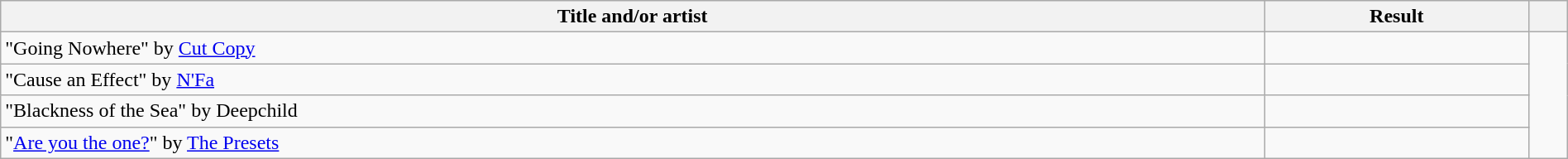<table class="wikitable" width="100%">
<tr>
<th scope="col">Title and/or artist</th>
<th scope="col">Result</th>
<th scope="col"></th>
</tr>
<tr>
<td>"Going Nowhere" by <a href='#'>Cut Copy</a></td>
<td></td>
<td rowspan="4"></td>
</tr>
<tr>
<td>"Cause an Effect" by <a href='#'>N'Fa</a></td>
<td></td>
</tr>
<tr>
<td>"Blackness of the Sea" by Deepchild</td>
<td></td>
</tr>
<tr>
<td>"<a href='#'>Are you the one?</a>" by <a href='#'>The Presets</a></td>
<td></td>
</tr>
</table>
